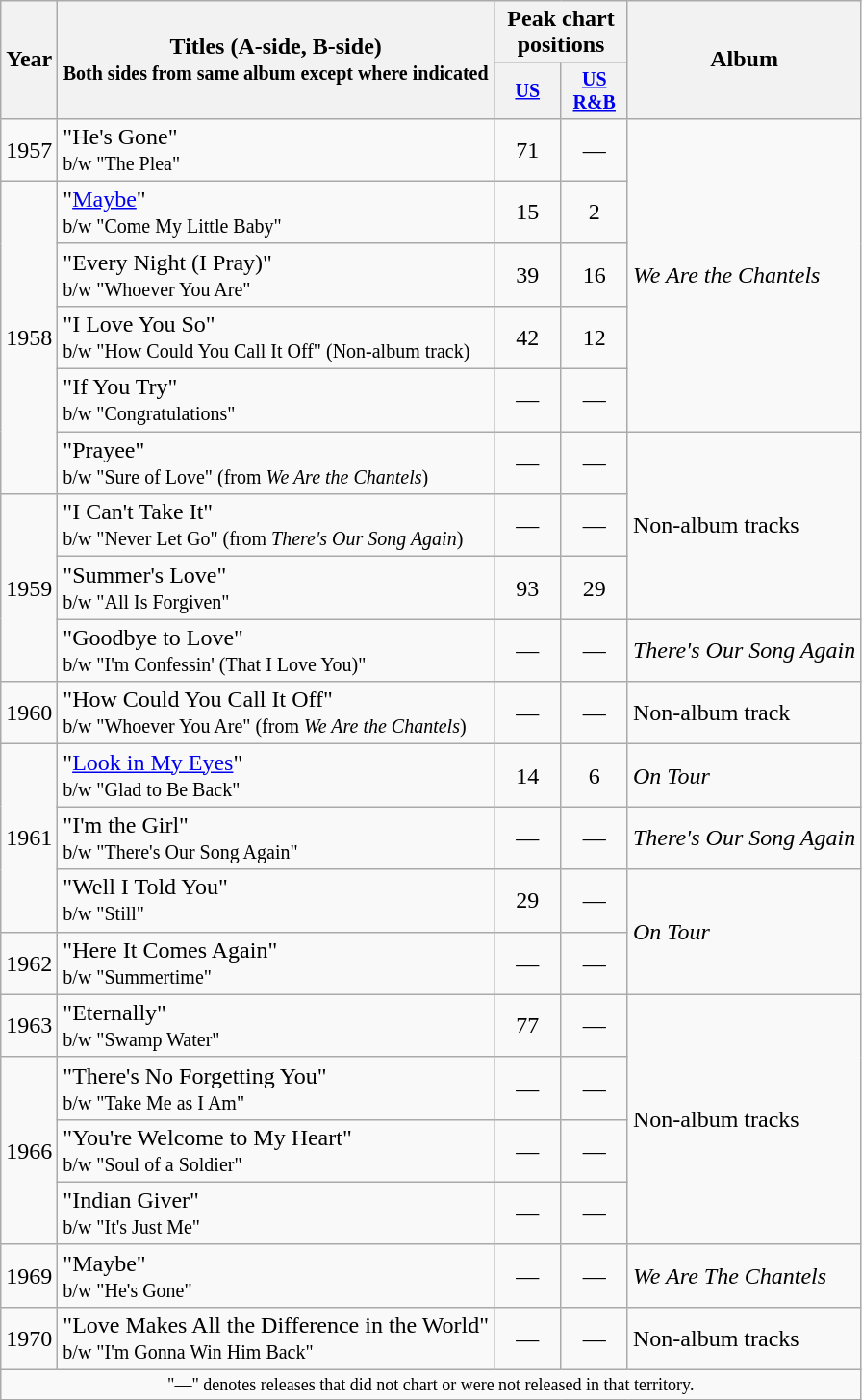<table class="wikitable">
<tr>
<th rowspan="2">Year</th>
<th rowspan="2">Titles (A-side, B-side)<br><small>Both sides from same album except where indicated</small></th>
<th colspan="2">Peak chart positions</th>
<th rowspan="2">Album</th>
</tr>
<tr style="font-size:smaller;">
<th width="40"><a href='#'>US</a><br></th>
<th width="40"><a href='#'>US R&B</a><br></th>
</tr>
<tr>
<td>1957</td>
<td>"He's Gone"<br><small>b/w "The Plea"</small></td>
<td style="text-align:center;">71</td>
<td style="text-align:center;">—</td>
<td align="left" rowspan="5"><em>We Are the Chantels</em></td>
</tr>
<tr>
<td rowspan="5">1958</td>
<td>"<a href='#'>Maybe</a>"<br><small>b/w "Come My Little Baby" </small></td>
<td style="text-align:center;">15</td>
<td style="text-align:center;">2</td>
</tr>
<tr>
<td>"Every Night (I Pray)"<br><small>b/w "Whoever You Are" </small></td>
<td style="text-align:center;">39</td>
<td style="text-align:center;">16</td>
</tr>
<tr>
<td>"I Love You So"<br><small>b/w "How Could You Call It Off" (Non-album track) </small></td>
<td style="text-align:center;">42</td>
<td style="text-align:center;">12</td>
</tr>
<tr>
<td>"If You Try"<br><small>b/w "Congratulations" </small></td>
<td style="text-align:center;">—</td>
<td style="text-align:center;">—</td>
</tr>
<tr>
<td>"Prayee"<br><small>b/w "Sure of Love" (from <em>We Are the Chantels</em>)</small></td>
<td style="text-align:center;">—</td>
<td style="text-align:center;">—</td>
<td align="left" rowspan="3">Non-album tracks</td>
</tr>
<tr>
<td rowspan="3">1959</td>
<td>"I Can't Take It"<br><small>b/w "Never Let Go" (from <em>There's Our Song Again</em>)</small></td>
<td style="text-align:center;">—</td>
<td style="text-align:center;">—</td>
</tr>
<tr>
<td>"Summer's Love"<br><small>b/w "All Is Forgiven" </small></td>
<td style="text-align:center;">93</td>
<td style="text-align:center;">29</td>
</tr>
<tr>
<td>"Goodbye to Love"<br><small>b/w "I'm Confessin' (That I Love You)" </small></td>
<td style="text-align:center;">—</td>
<td style="text-align:center;">—</td>
<td align="left"><em>There's Our Song Again</em></td>
</tr>
<tr>
<td>1960</td>
<td>"How Could You Call It Off"<br><small>b/w "Whoever You Are" (from <em>We Are the Chantels</em>)</small></td>
<td style="text-align:center;">—</td>
<td style="text-align:center;">—</td>
<td align="left">Non-album track</td>
</tr>
<tr>
<td rowspan="3">1961</td>
<td>"<a href='#'>Look in My Eyes</a>"<br><small>b/w "Glad to Be Back" </small></td>
<td style="text-align:center;">14</td>
<td style="text-align:center;">6</td>
<td align="left"><em>On Tour</em></td>
</tr>
<tr>
<td>"I'm the Girl"<br><small>b/w "There's Our Song Again" </small></td>
<td style="text-align:center;">—</td>
<td style="text-align:center;">—</td>
<td align="left"><em>There's Our Song Again</em></td>
</tr>
<tr>
<td>"Well I Told You"<br><small>b/w "Still" </small></td>
<td style="text-align:center;">29</td>
<td style="text-align:center;">—</td>
<td align="left" rowspan="2"><em>On Tour</em></td>
</tr>
<tr>
<td>1962</td>
<td>"Here It Comes Again"<br><small>b/w "Summertime" </small></td>
<td style="text-align:center;">—</td>
<td style="text-align:center;">—</td>
</tr>
<tr>
<td>1963</td>
<td>"Eternally"<br><small>b/w "Swamp Water" </small></td>
<td style="text-align:center;">77</td>
<td style="text-align:center;">—</td>
<td align="left" rowspan="4">Non-album tracks</td>
</tr>
<tr>
<td rowspan="3">1966</td>
<td>"There's No Forgetting You"<br><small>b/w "Take Me as I Am" </small></td>
<td style="text-align:center;">—</td>
<td style="text-align:center;">—</td>
</tr>
<tr>
<td>"You're Welcome to My Heart"<br><small>b/w "Soul of a Soldier" </small></td>
<td style="text-align:center;">—</td>
<td style="text-align:center;">—</td>
</tr>
<tr>
<td>"Indian Giver"<br><small>b/w "It's Just Me" </small></td>
<td style="text-align:center;">—</td>
<td style="text-align:center;">—</td>
</tr>
<tr>
<td>1969</td>
<td>"Maybe"<br><small>b/w "He's Gone" </small></td>
<td style="text-align:center;">—</td>
<td style="text-align:center;">—</td>
<td align="left"><em>We Are The Chantels</em></td>
</tr>
<tr>
<td>1970</td>
<td>"Love Makes All the Difference in the World"<br><small>b/w "I'm Gonna Win Him Back" </small></td>
<td style="text-align:center;">—</td>
<td style="text-align:center;">—</td>
<td align="left">Non-album tracks</td>
</tr>
<tr>
<td colspan="6" style="text-align:center; font-size:9pt;">"—" denotes releases that did not chart or were not released in that territory.</td>
</tr>
</table>
